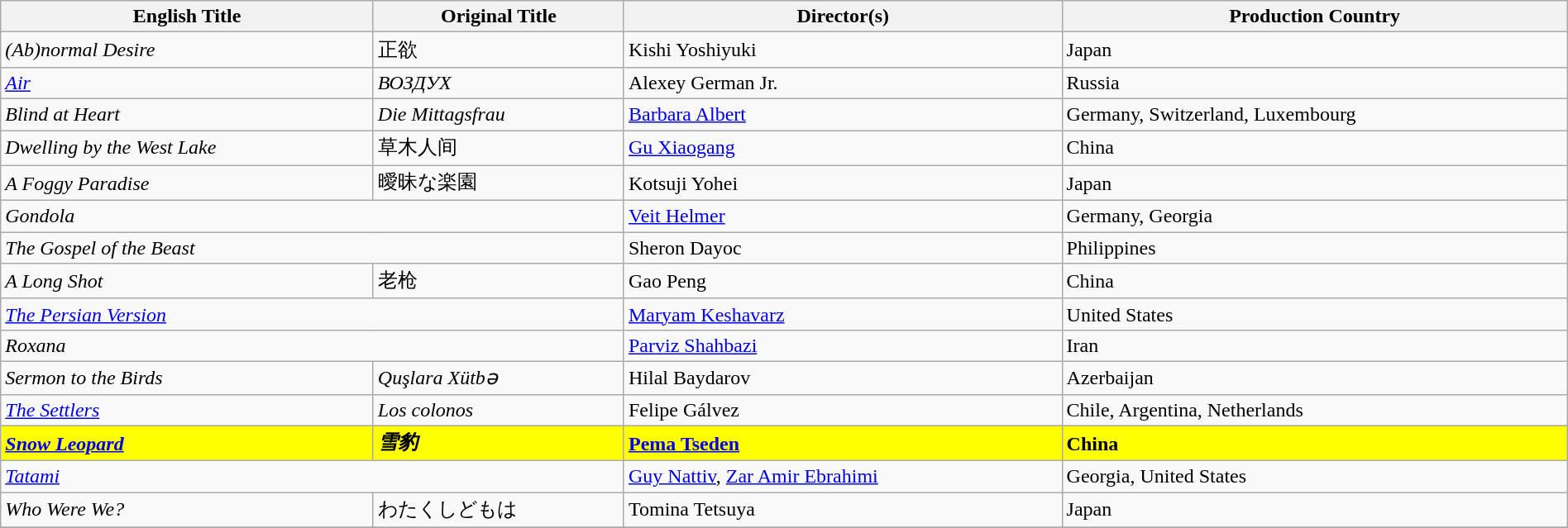<table class="sortable wikitable" style="width:100%; margin-bottom:4px">
<tr>
<th>English Title</th>
<th>Original Title</th>
<th>Director(s)</th>
<th>Production Country</th>
</tr>
<tr>
<td><em>(Ab)normal Desire</em></td>
<td>正欲</td>
<td>Kishi Yoshiyuki</td>
<td>Japan</td>
</tr>
<tr>
<td><em><a href='#'>Air</a></em></td>
<td><em>ВОЗДУХ</em></td>
<td>Alexey German Jr.</td>
<td>Russia</td>
</tr>
<tr>
<td><em>Blind at Heart</em></td>
<td><em>Die Mittagsfrau</em></td>
<td><a href='#'>Barbara Albert</a></td>
<td>Germany, Switzerland, Luxembourg</td>
</tr>
<tr>
<td><em>Dwelling by the West Lake</em></td>
<td>草木人间</td>
<td><a href='#'>Gu Xiaogang</a></td>
<td>China</td>
</tr>
<tr>
<td><em>A Foggy Paradise</em></td>
<td>曖昧な楽園</td>
<td>Kotsuji Yohei</td>
<td>Japan</td>
</tr>
<tr>
<td colspan="2"><em>Gondola</em></td>
<td><a href='#'>Veit Helmer</a></td>
<td>Germany, Georgia</td>
</tr>
<tr>
<td colspan="2"><em>The Gospel of the Beast</em></td>
<td>Sheron Dayoc</td>
<td>Philippines</td>
</tr>
<tr>
<td><em>A Long Shot</em></td>
<td>老枪</td>
<td>Gao Peng</td>
<td>China</td>
</tr>
<tr>
<td colspan="2"><em><a href='#'>The Persian Version</a></em></td>
<td><a href='#'>Maryam Keshavarz</a></td>
<td>United States</td>
</tr>
<tr>
<td colspan="2"><em>Roxana</em></td>
<td><a href='#'>Parviz Shahbazi</a></td>
<td>Iran</td>
</tr>
<tr>
<td><em>Sermon to the Birds</em></td>
<td><em>Quşlara Xütbə</em></td>
<td>Hilal Baydarov</td>
<td>Azerbaijan</td>
</tr>
<tr>
<td><em><a href='#'>The Settlers</a></em></td>
<td><em>Los colonos</em></td>
<td>Felipe Gálvez</td>
<td>Chile, Argentina, Netherlands</td>
</tr>
<tr style="background:#FFFF00;">
<td><strong><em><a href='#'>Snow Leopard</a></em></strong></td>
<td><strong><em>雪豹</em></strong></td>
<td><strong><a href='#'>Pema Tseden</a></strong></td>
<td><strong>China</strong></td>
</tr>
<tr>
<td colspan="2"><em><a href='#'>Tatami</a></em></td>
<td><a href='#'>Guy Nattiv</a>, <a href='#'>Zar Amir Ebrahimi</a></td>
<td>Georgia, United States</td>
</tr>
<tr>
<td><em>Who Were We?</em></td>
<td>わたくしどもは</td>
<td>Tomina Tetsuya</td>
<td>Japan</td>
</tr>
<tr>
</tr>
</table>
